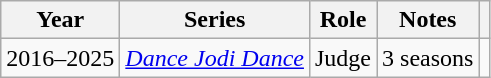<table class="wikitable sortable">
<tr>
<th scope="col">Year</th>
<th scope="col">Series</th>
<th scope="col">Role</th>
<th class="unsortable" scope="col">Notes</th>
<th class="unsortable" scope="col"></th>
</tr>
<tr>
<td>2016–2025</td>
<td><em><a href='#'>Dance Jodi Dance</a></em></td>
<td>Judge</td>
<td>3 seasons</td>
<td></td>
</tr>
</table>
